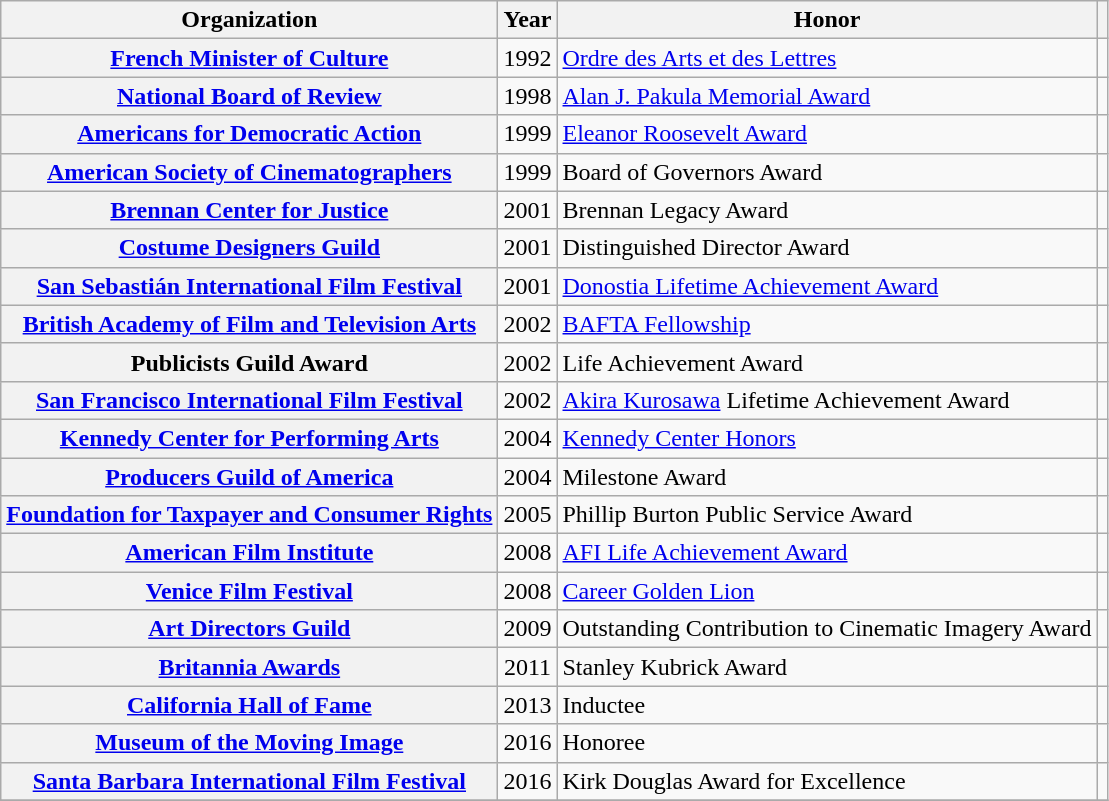<table class="wikitable sortable plainrowheaders">
<tr>
<th scope="col">Organization</th>
<th scope="col">Year</th>
<th scope="col">Honor</th>
<th class=unsortable></th>
</tr>
<tr>
<th scope="row"><a href='#'>French Minister of Culture</a></th>
<td style="text-align:center;">1992</td>
<td><a href='#'>Ordre des Arts et des Lettres</a></td>
<td></td>
</tr>
<tr>
<th scope="row"><a href='#'>National Board of Review</a></th>
<td style="text-align:center;">1998</td>
<td><a href='#'>Alan J. Pakula Memorial Award</a></td>
<td></td>
</tr>
<tr>
<th scope="row"><a href='#'>Americans for Democratic Action</a></th>
<td style="text-align:center;">1999</td>
<td><a href='#'>Eleanor Roosevelt Award</a></td>
<td></td>
</tr>
<tr>
<th scope="row"><a href='#'>American Society of Cinematographers</a></th>
<td style="text-align:center;">1999</td>
<td>Board of Governors Award</td>
<td></td>
</tr>
<tr>
<th scope="row"><a href='#'>Brennan Center for Justice</a></th>
<td style="text-align:center;">2001</td>
<td>Brennan Legacy Award</td>
<td></td>
</tr>
<tr>
<th scope="row"><a href='#'>Costume Designers Guild</a></th>
<td style="text-align:center;">2001</td>
<td>Distinguished Director Award</td>
<td></td>
</tr>
<tr>
<th scope="row"><a href='#'>San Sebastián International Film Festival</a></th>
<td style="text-align:center;">2001</td>
<td><a href='#'>Donostia Lifetime Achievement Award</a></td>
<td></td>
</tr>
<tr>
<th scope="row"><a href='#'>British Academy of Film and Television Arts</a></th>
<td style="text-align:center;">2002</td>
<td><a href='#'>BAFTA Fellowship</a></td>
<td></td>
</tr>
<tr>
<th scope="row">Publicists Guild Award</th>
<td style="text-align:center;">2002</td>
<td>Life Achievement Award</td>
<td></td>
</tr>
<tr>
<th scope="row"><a href='#'>San Francisco International Film Festival</a></th>
<td style="text-align:center;">2002</td>
<td><a href='#'>Akira Kurosawa</a> Lifetime Achievement Award</td>
<td></td>
</tr>
<tr>
<th scope="row"><a href='#'>Kennedy Center for Performing Arts</a></th>
<td style="text-align:center;">2004</td>
<td><a href='#'>Kennedy Center Honors</a></td>
<td></td>
</tr>
<tr>
<th scope="row"><a href='#'>Producers Guild of America</a></th>
<td style="text-align:center;">2004</td>
<td>Milestone Award</td>
<td></td>
</tr>
<tr>
<th scope="row"><a href='#'>Foundation for Taxpayer and Consumer Rights</a></th>
<td style="text-align:center;">2005</td>
<td>Phillip Burton Public Service Award</td>
<td></td>
</tr>
<tr>
<th scope="row"><a href='#'>American Film Institute</a></th>
<td style="text-align:center;">2008</td>
<td><a href='#'>AFI Life Achievement Award</a></td>
<td></td>
</tr>
<tr>
<th scope="row"><a href='#'>Venice Film Festival</a></th>
<td style="text-align:center;">2008</td>
<td><a href='#'>Career Golden Lion</a></td>
<td></td>
</tr>
<tr>
<th scope="row"><a href='#'>Art Directors Guild</a></th>
<td style="text-align:center;">2009</td>
<td>Outstanding Contribution to Cinematic Imagery Award</td>
<td></td>
</tr>
<tr>
<th scope="row"><a href='#'>Britannia Awards</a></th>
<td style="text-align:center;">2011</td>
<td>Stanley Kubrick Award</td>
<td></td>
</tr>
<tr>
<th scope="row"><a href='#'>California Hall of Fame</a></th>
<td style="text-align:center;">2013</td>
<td>Inductee</td>
<td></td>
</tr>
<tr>
<th scope="row"><a href='#'>Museum of the Moving Image</a></th>
<td style="text-align:center;">2016</td>
<td>Honoree</td>
<td></td>
</tr>
<tr>
<th scope="row"><a href='#'>Santa Barbara International Film Festival</a></th>
<td style="text-align:center;">2016</td>
<td>Kirk Douglas Award for Excellence</td>
<td></td>
</tr>
<tr>
</tr>
</table>
